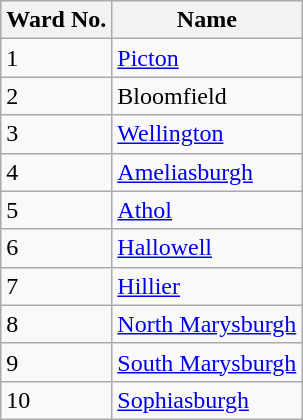<table class="wikitable">
<tr>
<th>Ward No.</th>
<th>Name</th>
</tr>
<tr>
<td>1</td>
<td><a href='#'>Picton</a></td>
</tr>
<tr>
<td>2</td>
<td>Bloomfield</td>
</tr>
<tr>
<td>3</td>
<td><a href='#'>Wellington</a></td>
</tr>
<tr>
<td>4</td>
<td><a href='#'>Ameliasburgh</a></td>
</tr>
<tr>
<td>5</td>
<td><a href='#'>Athol</a></td>
</tr>
<tr>
<td>6</td>
<td><a href='#'>Hallowell</a></td>
</tr>
<tr>
<td>7</td>
<td><a href='#'>Hillier</a></td>
</tr>
<tr>
<td>8</td>
<td><a href='#'>North Marysburgh</a></td>
</tr>
<tr>
<td>9</td>
<td><a href='#'>South Marysburgh</a></td>
</tr>
<tr>
<td>10</td>
<td><a href='#'>Sophiasburgh</a></td>
</tr>
</table>
